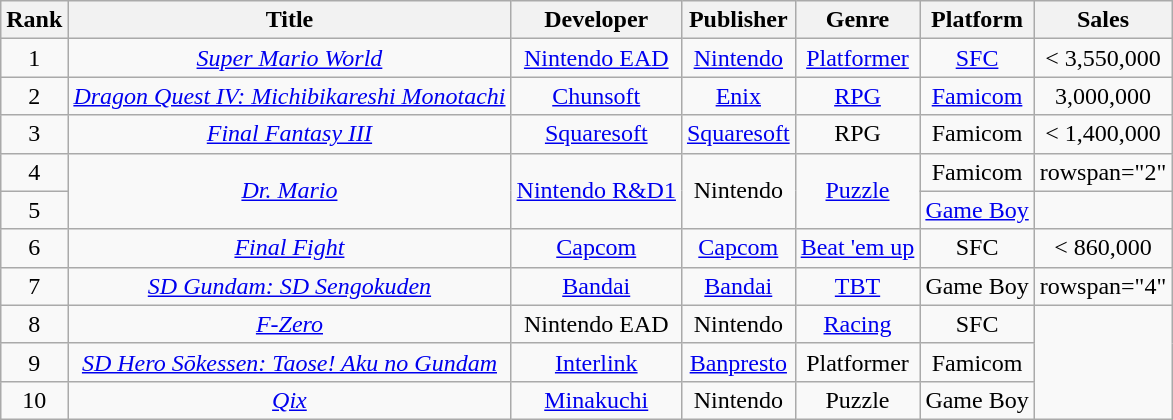<table class="wikitable sortable" style="text-align:center">
<tr>
<th>Rank</th>
<th>Title</th>
<th>Developer</th>
<th>Publisher</th>
<th>Genre</th>
<th>Platform</th>
<th>Sales</th>
</tr>
<tr>
<td>1</td>
<td><em><a href='#'>Super Mario World</a></em></td>
<td><a href='#'>Nintendo EAD</a></td>
<td><a href='#'>Nintendo</a></td>
<td><a href='#'>Platformer</a></td>
<td><a href='#'>SFC</a></td>
<td>< 3,550,000</td>
</tr>
<tr>
<td>2</td>
<td><em><a href='#'>Dragon Quest IV: Michibikareshi Monotachi</a></em></td>
<td><a href='#'>Chunsoft</a></td>
<td><a href='#'>Enix</a></td>
<td><a href='#'>RPG</a></td>
<td><a href='#'>Famicom</a></td>
<td>3,000,000</td>
</tr>
<tr>
<td>3</td>
<td><em><a href='#'>Final Fantasy III</a></em></td>
<td><a href='#'>Squaresoft</a></td>
<td><a href='#'>Squaresoft</a></td>
<td>RPG</td>
<td>Famicom</td>
<td>< 1,400,000</td>
</tr>
<tr>
<td>4</td>
<td rowspan="2"><em><a href='#'>Dr. Mario</a></em></td>
<td rowspan="2"><a href='#'>Nintendo R&D1</a></td>
<td rowspan="2">Nintendo</td>
<td rowspan="2"><a href='#'>Puzzle</a></td>
<td>Famicom</td>
<td>rowspan="2" </td>
</tr>
<tr>
<td>5</td>
<td><a href='#'>Game Boy</a></td>
</tr>
<tr>
<td>6</td>
<td><em><a href='#'>Final Fight</a></em></td>
<td><a href='#'>Capcom</a></td>
<td><a href='#'>Capcom</a></td>
<td><a href='#'>Beat 'em up</a></td>
<td>SFC</td>
<td>< 860,000</td>
</tr>
<tr>
<td>7</td>
<td><em><a href='#'>SD Gundam: SD Sengokuden</a></em></td>
<td><a href='#'>Bandai</a></td>
<td><a href='#'>Bandai</a></td>
<td><a href='#'>TBT</a></td>
<td>Game Boy</td>
<td>rowspan="4" </td>
</tr>
<tr>
<td>8</td>
<td><em><a href='#'>F-Zero</a></em></td>
<td>Nintendo EAD</td>
<td>Nintendo</td>
<td><a href='#'>Racing</a></td>
<td>SFC</td>
</tr>
<tr>
<td>9</td>
<td><em><a href='#'>SD Hero Sōkessen: Taose! Aku no Gundam</a></em></td>
<td><a href='#'>Interlink</a></td>
<td><a href='#'>Banpresto</a></td>
<td>Platformer</td>
<td>Famicom</td>
</tr>
<tr>
<td>10</td>
<td><em><a href='#'>Qix</a></em></td>
<td><a href='#'>Minakuchi</a></td>
<td>Nintendo</td>
<td>Puzzle</td>
<td>Game Boy</td>
</tr>
</table>
